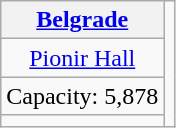<table class="wikitable" style="text-align:center">
<tr>
<th><a href='#'>Belgrade</a></th>
<td rowspan=4></td>
</tr>
<tr>
<td><a href='#'>Pionir Hall</a></td>
</tr>
<tr>
<td>Capacity: 5,878</td>
</tr>
<tr>
<td></td>
</tr>
</table>
